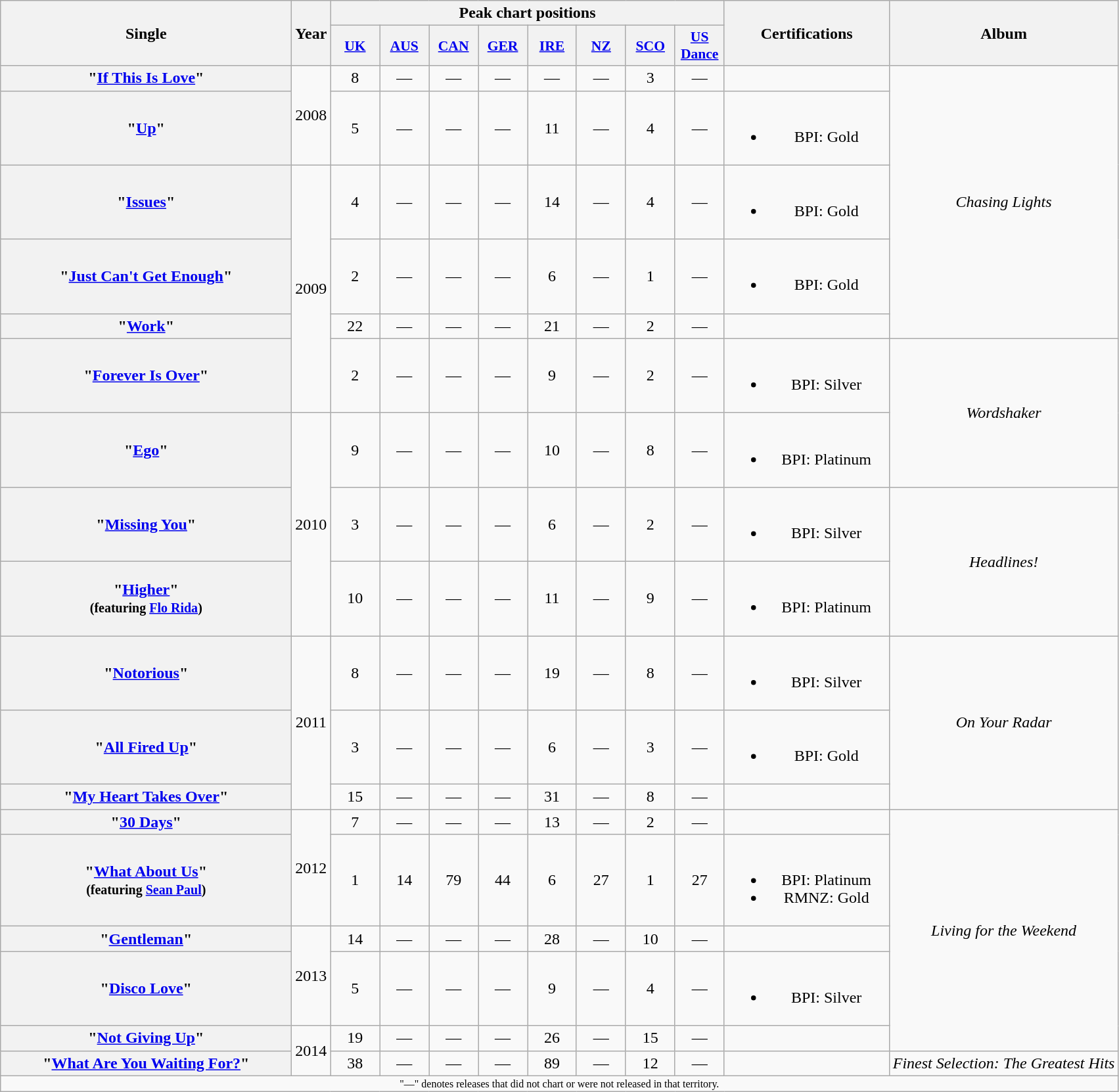<table class="wikitable plainrowheaders" style="text-align:center;">
<tr>
<th scope="colw" rowspan="2" style="width:18em;">Single</th>
<th scope="col" rowspan="2">Year</th>
<th scope="col" colspan="8">Peak chart positions</th>
<th scope="col" rowspan="2" style="width:10em;">Certifications</th>
<th scope="col" rowspan="2">Album</th>
</tr>
<tr>
<th scope="col" style="width:3em;font-size:90%;"><a href='#'>UK</a><br></th>
<th scope="col" style="width:3em;font-size:90%;"><a href='#'>AUS</a><br></th>
<th scope="col" style="width:3em;font-size:90%;"><a href='#'>CAN</a><br></th>
<th scope="col" style="width:3em;font-size:90%;"><a href='#'>GER</a><br></th>
<th scope="col" style="width:3em;font-size:90%;"><a href='#'>IRE</a><br></th>
<th scope="col" style="width:3em;font-size:90%;"><a href='#'>NZ</a><br></th>
<th scope="col" style="width:3em;font-size:90%;"><a href='#'>SCO</a><br></th>
<th scope="col" style="width:3em;font-size:90%;"><a href='#'>US Dance</a><br></th>
</tr>
<tr>
<th scope="row">"<a href='#'>If This Is Love</a>"</th>
<td rowspan="2">2008</td>
<td>8</td>
<td>—</td>
<td>—</td>
<td>—</td>
<td>—</td>
<td>—</td>
<td>3</td>
<td>—</td>
<td></td>
<td rowspan="5"><em>Chasing Lights</em></td>
</tr>
<tr>
<th scope="row">"<a href='#'>Up</a>"</th>
<td>5</td>
<td>—</td>
<td>—</td>
<td>—</td>
<td>11</td>
<td>—</td>
<td>4</td>
<td>—</td>
<td><br><ul><li>BPI: Gold</li></ul></td>
</tr>
<tr>
<th scope="row">"<a href='#'>Issues</a>"</th>
<td rowspan="4">2009</td>
<td>4</td>
<td>—</td>
<td>—</td>
<td>—</td>
<td>14</td>
<td>—</td>
<td>4</td>
<td>—</td>
<td><br><ul><li>BPI: Gold</li></ul></td>
</tr>
<tr>
<th scope="row">"<a href='#'>Just Can't Get Enough</a>"</th>
<td>2</td>
<td>—</td>
<td>—</td>
<td>—</td>
<td>6</td>
<td>—</td>
<td>1</td>
<td>—</td>
<td><br><ul><li>BPI: Gold</li></ul></td>
</tr>
<tr>
<th scope="row">"<a href='#'>Work</a>"</th>
<td>22</td>
<td>—</td>
<td>—</td>
<td>—</td>
<td>21</td>
<td>—</td>
<td>2</td>
<td>—</td>
<td></td>
</tr>
<tr>
<th scope="row">"<a href='#'>Forever Is Over</a>"</th>
<td>2</td>
<td>—</td>
<td>—</td>
<td>—</td>
<td>9</td>
<td>—</td>
<td>2</td>
<td>—</td>
<td><br><ul><li>BPI: Silver</li></ul></td>
<td rowspan="2"><em>Wordshaker</em></td>
</tr>
<tr>
<th scope="row">"<a href='#'>Ego</a>"</th>
<td rowspan="3">2010</td>
<td>9</td>
<td>—</td>
<td>—</td>
<td>—</td>
<td>10</td>
<td>—</td>
<td>8</td>
<td>—</td>
<td><br><ul><li>BPI: Platinum</li></ul></td>
</tr>
<tr>
<th scope="row">"<a href='#'>Missing You</a>"</th>
<td>3</td>
<td>—</td>
<td>—</td>
<td>—</td>
<td>6</td>
<td>—</td>
<td>2</td>
<td>—</td>
<td><br><ul><li>BPI: Silver</li></ul></td>
<td rowspan="2"><em>Headlines!</em></td>
</tr>
<tr>
<th scope="row">"<a href='#'>Higher</a>"<br><small>(featuring <a href='#'>Flo Rida</a>)</small></th>
<td>10</td>
<td>—</td>
<td>—</td>
<td>—</td>
<td>11</td>
<td>—</td>
<td>9</td>
<td>—</td>
<td><br><ul><li>BPI: Platinum</li></ul></td>
</tr>
<tr>
<th scope="row">"<a href='#'>Notorious</a>"</th>
<td rowspan="3">2011</td>
<td>8</td>
<td>—</td>
<td>—</td>
<td>—</td>
<td>19</td>
<td>—</td>
<td>8</td>
<td>—</td>
<td><br><ul><li>BPI: Silver</li></ul></td>
<td rowspan="3"><em>On Your Radar</em></td>
</tr>
<tr>
<th scope="row">"<a href='#'>All Fired Up</a>"</th>
<td>3</td>
<td>—</td>
<td>—</td>
<td>—</td>
<td>6</td>
<td>—</td>
<td>3</td>
<td>—</td>
<td><br><ul><li>BPI: Gold</li></ul></td>
</tr>
<tr>
<th scope="row">"<a href='#'>My Heart Takes Over</a>"</th>
<td>15</td>
<td>—</td>
<td>—</td>
<td>—</td>
<td>31</td>
<td>—</td>
<td>8</td>
<td>—</td>
<td></td>
</tr>
<tr>
<th scope="row">"<a href='#'>30 Days</a>"</th>
<td rowspan="2">2012</td>
<td>7</td>
<td>—</td>
<td>—</td>
<td>—</td>
<td>13</td>
<td>—</td>
<td>2</td>
<td>—</td>
<td></td>
<td rowspan="5"><em>Living for the Weekend</em></td>
</tr>
<tr>
<th scope="row">"<a href='#'>What About Us</a>"<br><small>(featuring <a href='#'>Sean Paul</a>)</small></th>
<td>1</td>
<td>14</td>
<td>79</td>
<td>44</td>
<td>6</td>
<td>27</td>
<td>1</td>
<td>27</td>
<td><br><ul><li>BPI: Platinum</li><li>RMNZ: Gold</li></ul></td>
</tr>
<tr>
<th scope="row">"<a href='#'>Gentleman</a>"</th>
<td rowspan="2">2013</td>
<td>14</td>
<td>—</td>
<td>—</td>
<td>—</td>
<td>28</td>
<td>—</td>
<td>10</td>
<td>—</td>
<td></td>
</tr>
<tr>
<th scope="row">"<a href='#'>Disco Love</a>"</th>
<td>5</td>
<td>—</td>
<td>—</td>
<td>—</td>
<td>9</td>
<td>—</td>
<td>4</td>
<td>—</td>
<td><br><ul><li>BPI: Silver</li></ul></td>
</tr>
<tr>
<th scope="row">"<a href='#'>Not Giving Up</a>"</th>
<td rowspan="2">2014</td>
<td>19</td>
<td>—</td>
<td>—</td>
<td>—</td>
<td>26</td>
<td>—</td>
<td>15</td>
<td>—</td>
<td></td>
</tr>
<tr>
<th scope="row">"<a href='#'>What Are You Waiting For?</a>"</th>
<td>38</td>
<td>—</td>
<td>—</td>
<td>—</td>
<td>89</td>
<td>—</td>
<td>12</td>
<td>—</td>
<td></td>
<td><em>Finest Selection: The Greatest Hits</em></td>
</tr>
<tr>
<td colspan="20" style="font-size:8pt">"—" denotes releases that did not chart or were not released in that territory.</td>
</tr>
</table>
